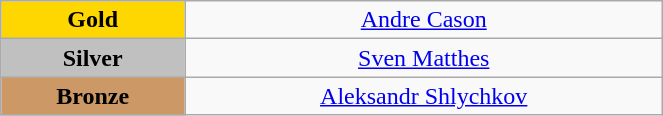<table class="wikitable" style="text-align:center; " width="35%">
<tr>
<td bgcolor="gold"><strong>Gold</strong></td>
<td><a href='#'>Andre Cason</a><br>  <small><em></em></small></td>
</tr>
<tr>
<td bgcolor="silver"><strong>Silver</strong></td>
<td><a href='#'>Sven Matthes</a><br>  <small><em></em></small></td>
</tr>
<tr>
<td bgcolor="CC9966"><strong>Bronze</strong></td>
<td><a href='#'>Aleksandr Shlychkov</a><br>  <small><em></em></small></td>
</tr>
</table>
